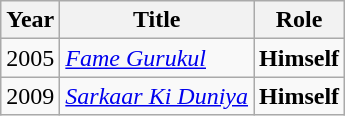<table class="wikitable">
<tr>
<th>Year</th>
<th>Title</th>
<th>Role</th>
</tr>
<tr>
<td>2005</td>
<td><em><a href='#'>Fame Gurukul</a></em></td>
<td><strong>Himself</strong></td>
</tr>
<tr>
<td>2009</td>
<td><em><a href='#'>Sarkaar Ki Duniya</a></em></td>
<td><strong>Himself</strong></td>
</tr>
</table>
